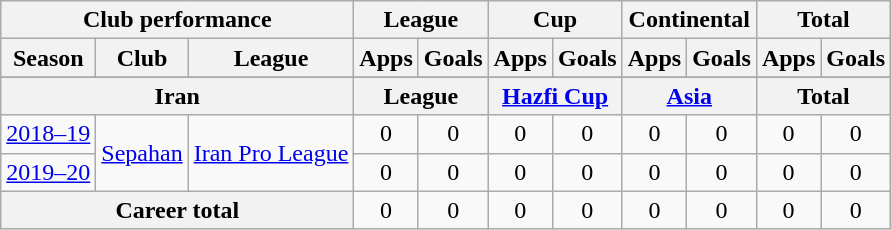<table class="wikitable" style="text-align:center">
<tr>
<th colspan=3>Club performance</th>
<th colspan=2>League</th>
<th colspan=2>Cup</th>
<th colspan=2>Continental</th>
<th colspan=2>Total</th>
</tr>
<tr>
<th>Season</th>
<th>Club</th>
<th>League</th>
<th>Apps</th>
<th>Goals</th>
<th>Apps</th>
<th>Goals</th>
<th>Apps</th>
<th>Goals</th>
<th>Apps</th>
<th>Goals</th>
</tr>
<tr>
</tr>
<tr>
<th colspan=3>Iran</th>
<th colspan=2>League</th>
<th colspan=2><a href='#'>Hazfi Cup</a></th>
<th colspan=2><a href='#'>Asia</a></th>
<th colspan=2>Total</th>
</tr>
<tr>
<td><a href='#'>2018–19</a></td>
<td rowspan="2"><a href='#'>Sepahan</a></td>
<td rowspan="2"><a href='#'>Iran Pro League</a></td>
<td>0</td>
<td>0</td>
<td>0</td>
<td>0</td>
<td>0</td>
<td>0</td>
<td>0</td>
<td>0</td>
</tr>
<tr>
<td><a href='#'>2019–20</a></td>
<td>0</td>
<td>0</td>
<td>0</td>
<td>0</td>
<td>0</td>
<td>0</td>
<td>0</td>
<td>0</td>
</tr>
<tr>
<th colspan=3>Career total</th>
<td>0</td>
<td>0</td>
<td>0</td>
<td>0</td>
<td>0</td>
<td>0</td>
<td>0</td>
<td>0</td>
</tr>
</table>
